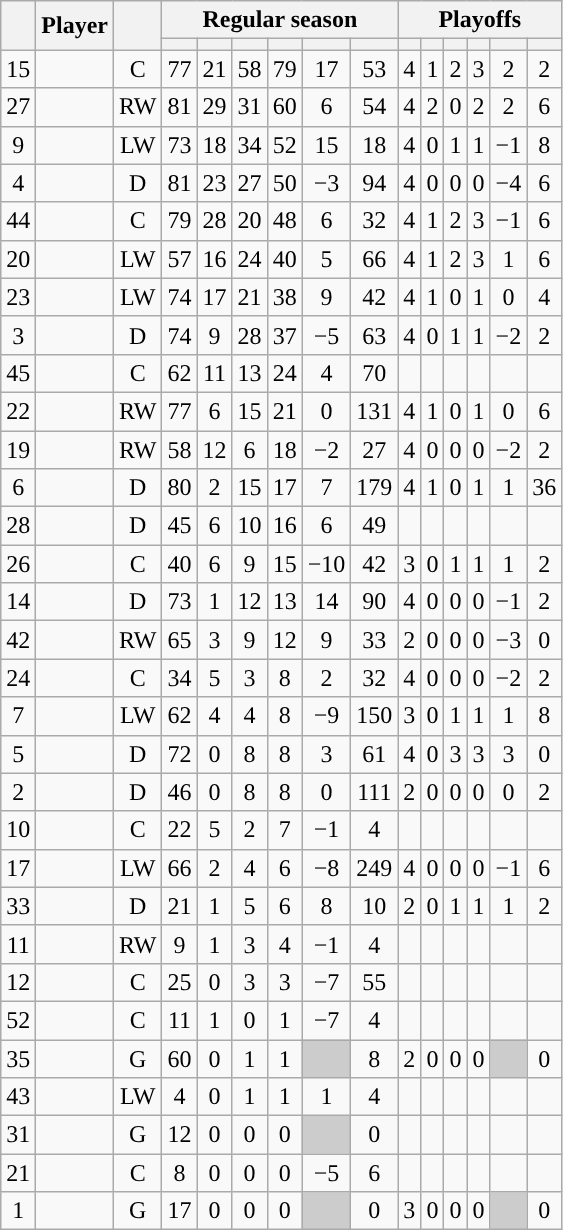<table class="wikitable sortable plainrowheaders" style="text-align:center;">
<tr>
<th scope="col" data-sort-type="number" rowspan="2"></th>
<th scope="col" rowspan="2">Player</th>
<th scope="col" rowspan="2"></th>
<th scope=colgroup colspan=6>Regular season</th>
<th scope=colgroup colspan=6>Playoffs</th>
</tr>
<tr>
<th scope="col" data-sort-type="number"></th>
<th scope="col" data-sort-type="number"></th>
<th scope="col" data-sort-type="number"></th>
<th scope="col" data-sort-type="number"></th>
<th scope="col" data-sort-type="number"></th>
<th scope="col" data-sort-type="number"></th>
<th scope="col" data-sort-type="number"></th>
<th scope="col" data-sort-type="number"></th>
<th scope="col" data-sort-type="number"></th>
<th scope="col" data-sort-type="number"></th>
<th scope="col" data-sort-type="number"></th>
<th scope="col" data-sort-type="number"></th>
</tr>
<tr>
<td scope="row">15</td>
<td align="left"></td>
<td>C</td>
<td>77</td>
<td>21</td>
<td>58</td>
<td>79</td>
<td>17</td>
<td>53</td>
<td>4</td>
<td>1</td>
<td>2</td>
<td>3</td>
<td>2</td>
<td>2</td>
</tr>
<tr>
<td scope="row">27</td>
<td align="left"></td>
<td>RW</td>
<td>81</td>
<td>29</td>
<td>31</td>
<td>60</td>
<td>6</td>
<td>54</td>
<td>4</td>
<td>2</td>
<td>0</td>
<td>2</td>
<td>2</td>
<td>6</td>
</tr>
<tr>
<td scope="row">9</td>
<td align="left"></td>
<td>LW</td>
<td>73</td>
<td>18</td>
<td>34</td>
<td>52</td>
<td>15</td>
<td>18</td>
<td>4</td>
<td>0</td>
<td>1</td>
<td>1</td>
<td>−1</td>
<td>8</td>
</tr>
<tr>
<td scope="row">4</td>
<td align="left"></td>
<td>D</td>
<td>81</td>
<td>23</td>
<td>27</td>
<td>50</td>
<td>−3</td>
<td>94</td>
<td>4</td>
<td>0</td>
<td>0</td>
<td>0</td>
<td>−4</td>
<td>6</td>
</tr>
<tr>
<td scope="row">44</td>
<td align="left"></td>
<td>C</td>
<td>79</td>
<td>28</td>
<td>20</td>
<td>48</td>
<td>6</td>
<td>32</td>
<td>4</td>
<td>1</td>
<td>2</td>
<td>3</td>
<td>−1</td>
<td>6</td>
</tr>
<tr>
<td scope="row">20</td>
<td align="left"></td>
<td>LW</td>
<td>57</td>
<td>16</td>
<td>24</td>
<td>40</td>
<td>5</td>
<td>66</td>
<td>4</td>
<td>1</td>
<td>2</td>
<td>3</td>
<td>1</td>
<td>6</td>
</tr>
<tr>
<td scope="row">23</td>
<td align="left"></td>
<td>LW</td>
<td>74</td>
<td>17</td>
<td>21</td>
<td>38</td>
<td>9</td>
<td>42</td>
<td>4</td>
<td>1</td>
<td>0</td>
<td>1</td>
<td>0</td>
<td>4</td>
</tr>
<tr>
<td scope="row">3</td>
<td align="left"></td>
<td>D</td>
<td>74</td>
<td>9</td>
<td>28</td>
<td>37</td>
<td>−5</td>
<td>63</td>
<td>4</td>
<td>0</td>
<td>1</td>
<td>1</td>
<td>−2</td>
<td>2</td>
</tr>
<tr>
<td scope="row">45</td>
<td align="left"></td>
<td>C</td>
<td>62</td>
<td>11</td>
<td>13</td>
<td>24</td>
<td>4</td>
<td>70</td>
<td></td>
<td></td>
<td></td>
<td></td>
<td></td>
<td></td>
</tr>
<tr>
<td scope="row">22</td>
<td align="left"></td>
<td>RW</td>
<td>77</td>
<td>6</td>
<td>15</td>
<td>21</td>
<td>0</td>
<td>131</td>
<td>4</td>
<td>1</td>
<td>0</td>
<td>1</td>
<td>0</td>
<td>6</td>
</tr>
<tr>
<td scope="row">19</td>
<td align="left"></td>
<td>RW</td>
<td>58</td>
<td>12</td>
<td>6</td>
<td>18</td>
<td>−2</td>
<td>27</td>
<td>4</td>
<td>0</td>
<td>0</td>
<td>0</td>
<td>−2</td>
<td>2</td>
</tr>
<tr>
<td scope="row">6</td>
<td align="left"></td>
<td>D</td>
<td>80</td>
<td>2</td>
<td>15</td>
<td>17</td>
<td>7</td>
<td>179</td>
<td>4</td>
<td>1</td>
<td>0</td>
<td>1</td>
<td>1</td>
<td>36</td>
</tr>
<tr>
<td scope="row">28</td>
<td align="left"></td>
<td>D</td>
<td>45</td>
<td>6</td>
<td>10</td>
<td>16</td>
<td>6</td>
<td>49</td>
<td></td>
<td></td>
<td></td>
<td></td>
<td></td>
<td></td>
</tr>
<tr>
<td scope="row">26</td>
<td align="left"></td>
<td>C</td>
<td>40</td>
<td>6</td>
<td>9</td>
<td>15</td>
<td>−10</td>
<td>42</td>
<td>3</td>
<td>0</td>
<td>1</td>
<td>1</td>
<td>1</td>
<td>2</td>
</tr>
<tr>
<td scope="row">14</td>
<td align="left"></td>
<td>D</td>
<td>73</td>
<td>1</td>
<td>12</td>
<td>13</td>
<td>14</td>
<td>90</td>
<td>4</td>
<td>0</td>
<td>0</td>
<td>0</td>
<td>−1</td>
<td>2</td>
</tr>
<tr>
<td scope="row">42</td>
<td align="left"></td>
<td>RW</td>
<td>65</td>
<td>3</td>
<td>9</td>
<td>12</td>
<td>9</td>
<td>33</td>
<td>2</td>
<td>0</td>
<td>0</td>
<td>0</td>
<td>−3</td>
<td>0</td>
</tr>
<tr>
<td scope="row">24</td>
<td align="left"></td>
<td>C</td>
<td>34</td>
<td>5</td>
<td>3</td>
<td>8</td>
<td>2</td>
<td>32</td>
<td>4</td>
<td>0</td>
<td>0</td>
<td>0</td>
<td>−2</td>
<td>2</td>
</tr>
<tr>
<td scope="row">7</td>
<td align="left"></td>
<td>LW</td>
<td>62</td>
<td>4</td>
<td>4</td>
<td>8</td>
<td>−9</td>
<td>150</td>
<td>3</td>
<td>0</td>
<td>1</td>
<td>1</td>
<td>1</td>
<td>8</td>
</tr>
<tr>
<td scope="row">5</td>
<td align="left"></td>
<td>D</td>
<td>72</td>
<td>0</td>
<td>8</td>
<td>8</td>
<td>3</td>
<td>61</td>
<td>4</td>
<td>0</td>
<td>3</td>
<td>3</td>
<td>3</td>
<td>0</td>
</tr>
<tr>
<td scope="row">2</td>
<td align="left"></td>
<td>D</td>
<td>46</td>
<td>0</td>
<td>8</td>
<td>8</td>
<td>0</td>
<td>111</td>
<td>2</td>
<td>0</td>
<td>0</td>
<td>0</td>
<td>0</td>
<td>2</td>
</tr>
<tr>
<td scope="row">10</td>
<td align="left"></td>
<td>C</td>
<td>22</td>
<td>5</td>
<td>2</td>
<td>7</td>
<td>−1</td>
<td>4</td>
<td></td>
<td></td>
<td></td>
<td></td>
<td></td>
<td></td>
</tr>
<tr>
<td scope="row">17</td>
<td align="left"></td>
<td>LW</td>
<td>66</td>
<td>2</td>
<td>4</td>
<td>6</td>
<td>−8</td>
<td>249</td>
<td>4</td>
<td>0</td>
<td>0</td>
<td>0</td>
<td>−1</td>
<td>6</td>
</tr>
<tr>
<td scope="row">33</td>
<td align="left"></td>
<td>D</td>
<td>21</td>
<td>1</td>
<td>5</td>
<td>6</td>
<td>8</td>
<td>10</td>
<td>2</td>
<td>0</td>
<td>1</td>
<td>1</td>
<td>1</td>
<td>2</td>
</tr>
<tr>
<td scope="row">11</td>
<td align="left"></td>
<td>RW</td>
<td>9</td>
<td>1</td>
<td>3</td>
<td>4</td>
<td>−1</td>
<td>4</td>
<td></td>
<td></td>
<td></td>
<td></td>
<td></td>
<td></td>
</tr>
<tr>
<td scope="row">12</td>
<td align="left"></td>
<td>C</td>
<td>25</td>
<td>0</td>
<td>3</td>
<td>3</td>
<td>−7</td>
<td>55</td>
<td></td>
<td></td>
<td></td>
<td></td>
<td></td>
<td></td>
</tr>
<tr>
<td scope="row">52</td>
<td align="left"></td>
<td>C</td>
<td>11</td>
<td>1</td>
<td>0</td>
<td>1</td>
<td>−7</td>
<td>4</td>
<td></td>
<td></td>
<td></td>
<td></td>
<td></td>
<td></td>
</tr>
<tr>
<td scope="row">35</td>
<td align="left"></td>
<td>G</td>
<td>60</td>
<td>0</td>
<td>1</td>
<td>1</td>
<td style="background:#ccc"></td>
<td>8</td>
<td>2</td>
<td>0</td>
<td>0</td>
<td>0</td>
<td style="background:#ccc"></td>
<td>0</td>
</tr>
<tr>
<td scope="row">43</td>
<td align="left"></td>
<td>LW</td>
<td>4</td>
<td>0</td>
<td>1</td>
<td>1</td>
<td>1</td>
<td>4</td>
<td></td>
<td></td>
<td></td>
<td></td>
<td></td>
<td></td>
</tr>
<tr>
<td scope="row">31</td>
<td align="left"></td>
<td>G</td>
<td>12</td>
<td>0</td>
<td>0</td>
<td>0</td>
<td style="background:#ccc"></td>
<td>0</td>
<td></td>
<td></td>
<td></td>
<td></td>
<td></td>
<td></td>
</tr>
<tr>
<td scope="row">21</td>
<td align="left"></td>
<td>C</td>
<td>8</td>
<td>0</td>
<td>0</td>
<td>0</td>
<td>−5</td>
<td>6</td>
<td></td>
<td></td>
<td></td>
<td></td>
<td></td>
<td></td>
</tr>
<tr>
<td scope="row">1</td>
<td align="left"></td>
<td>G</td>
<td>17</td>
<td>0</td>
<td>0</td>
<td>0</td>
<td style="background:#ccc"></td>
<td>0</td>
<td>3</td>
<td>0</td>
<td>0</td>
<td>0</td>
<td style="background:#ccc"></td>
<td>0</td>
</tr>
</table>
